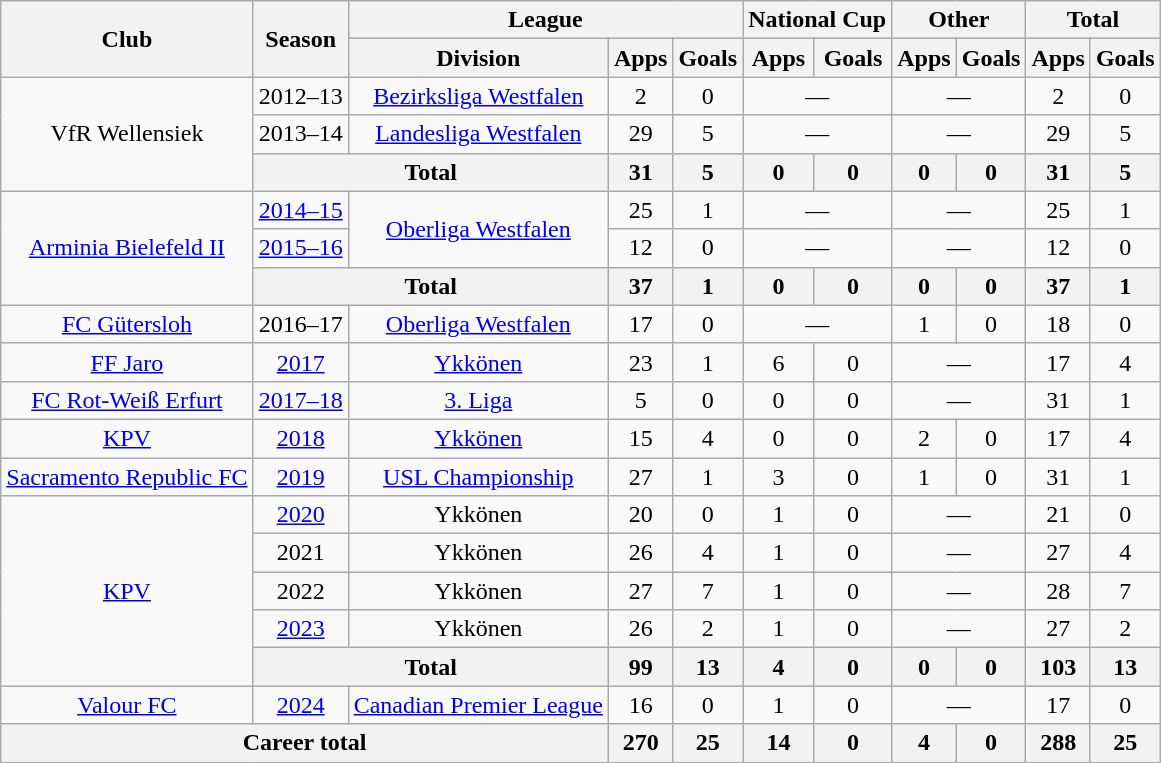<table class="wikitable" style="text-align: center">
<tr>
<th rowspan="2">Club</th>
<th rowspan="2">Season</th>
<th colspan="3">League</th>
<th colspan="2">National Cup</th>
<th colspan="2">Other</th>
<th colspan="2">Total</th>
</tr>
<tr>
<th>Division</th>
<th>Apps</th>
<th>Goals</th>
<th>Apps</th>
<th>Goals</th>
<th>Apps</th>
<th>Goals</th>
<th>Apps</th>
<th>Goals</th>
</tr>
<tr>
<td rowspan="3">VfR Wellensiek</td>
<td>2012–13</td>
<td><a href='#'>Bezirksliga Westfalen</a></td>
<td>2</td>
<td>0</td>
<td colspan="2">—</td>
<td colspan="2">—</td>
<td>2</td>
<td>0</td>
</tr>
<tr>
<td>2013–14</td>
<td><a href='#'>Landesliga Westfalen</a></td>
<td>29</td>
<td>5</td>
<td colspan="2">—</td>
<td colspan="2">—</td>
<td>29</td>
<td>5</td>
</tr>
<tr>
<th colspan="2">Total</th>
<th>31</th>
<th>5</th>
<th>0</th>
<th>0</th>
<th>0</th>
<th>0</th>
<th>31</th>
<th>5</th>
</tr>
<tr>
<td rowspan="3"><a href='#'>Arminia Bielefeld II</a></td>
<td><a href='#'>2014–15</a></td>
<td rowspan=2><a href='#'>Oberliga Westfalen</a></td>
<td>25</td>
<td>1</td>
<td colspan="2">—</td>
<td colspan="2">—</td>
<td>25</td>
<td>1</td>
</tr>
<tr>
<td><a href='#'>2015–16</a></td>
<td>12</td>
<td>0</td>
<td colspan="2">—</td>
<td colspan="2">—</td>
<td>12</td>
<td>0</td>
</tr>
<tr>
<th colspan="2">Total</th>
<th>37</th>
<th>1</th>
<th>0</th>
<th>0</th>
<th>0</th>
<th>0</th>
<th>37</th>
<th>1</th>
</tr>
<tr>
<td><a href='#'>FC Gütersloh</a></td>
<td>2016–17</td>
<td><a href='#'>Oberliga Westfalen</a></td>
<td>17</td>
<td>0</td>
<td colspan="2">—</td>
<td>1</td>
<td>0</td>
<td>18</td>
<td>0</td>
</tr>
<tr>
<td><a href='#'>FF Jaro</a></td>
<td><a href='#'>2017</a></td>
<td><a href='#'>Ykkönen</a></td>
<td>23</td>
<td>1</td>
<td>6</td>
<td>0</td>
<td colspan="2">—</td>
<td>17</td>
<td>4</td>
</tr>
<tr>
<td><a href='#'>FC Rot-Weiß Erfurt</a></td>
<td><a href='#'>2017–18</a></td>
<td><a href='#'>3. Liga</a></td>
<td>5</td>
<td>0</td>
<td>0</td>
<td>0</td>
<td colspan="2">—</td>
<td>31</td>
<td>1</td>
</tr>
<tr>
<td><a href='#'>KPV</a></td>
<td><a href='#'>2018</a></td>
<td><a href='#'>Ykkönen</a></td>
<td>15</td>
<td>4</td>
<td>0</td>
<td>0</td>
<td>2</td>
<td>0</td>
<td>17</td>
<td>4</td>
</tr>
<tr>
<td><a href='#'>Sacramento Republic FC</a></td>
<td><a href='#'>2019</a></td>
<td><a href='#'>USL Championship</a></td>
<td>27</td>
<td>1</td>
<td>3</td>
<td>0</td>
<td>1</td>
<td>0</td>
<td>31</td>
<td>1</td>
</tr>
<tr>
<td rowspan="5"><a href='#'>KPV</a></td>
<td><a href='#'>2020</a></td>
<td>Ykkönen</td>
<td>20</td>
<td>0</td>
<td>1</td>
<td>0</td>
<td colspan="2">—</td>
<td>21</td>
<td>0</td>
</tr>
<tr>
<td>2021</td>
<td>Ykkönen</td>
<td>26</td>
<td>4</td>
<td>1</td>
<td>0</td>
<td colspan="2">—</td>
<td>27</td>
<td>4</td>
</tr>
<tr>
<td>2022</td>
<td>Ykkönen</td>
<td>27</td>
<td>7</td>
<td>1</td>
<td>0</td>
<td colspan="2">—</td>
<td>28</td>
<td>7</td>
</tr>
<tr>
<td><a href='#'>2023</a></td>
<td>Ykkönen</td>
<td>26</td>
<td>2</td>
<td>1</td>
<td>0</td>
<td colspan="2">—</td>
<td>27</td>
<td>2</td>
</tr>
<tr>
<th colspan="2">Total</th>
<th>99</th>
<th>13</th>
<th>4</th>
<th>0</th>
<th>0</th>
<th>0</th>
<th>103</th>
<th>13</th>
</tr>
<tr>
<td><a href='#'>Valour FC</a></td>
<td><a href='#'>2024</a></td>
<td><a href='#'>Canadian Premier League</a></td>
<td>16</td>
<td>0</td>
<td>1</td>
<td>0</td>
<td colspan="2">—</td>
<td>17</td>
<td>0</td>
</tr>
<tr>
<th colspan="3">Career total</th>
<th>270</th>
<th>25</th>
<th>14</th>
<th>0</th>
<th>4</th>
<th>0</th>
<th>288</th>
<th>25</th>
</tr>
</table>
